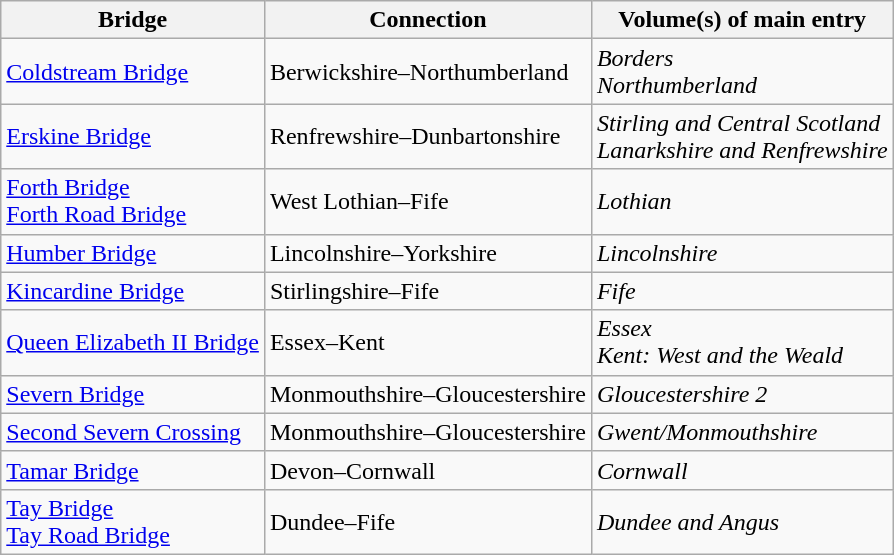<table class="wikitable sortable">
<tr>
<th>Bridge</th>
<th>Connection</th>
<th>Volume(s) of main entry</th>
</tr>
<tr>
<td><a href='#'>Coldstream Bridge</a></td>
<td>Berwickshire–Northumberland</td>
<td><em>Borders</em><br><em>Northumberland</em></td>
</tr>
<tr>
<td><a href='#'>Erskine Bridge</a></td>
<td>Renfrewshire–Dunbartonshire</td>
<td><em>Stirling and Central Scotland</em><br><em>Lanarkshire and Renfrewshire</em></td>
</tr>
<tr>
<td><a href='#'>Forth Bridge</a><br><a href='#'>Forth Road Bridge</a></td>
<td>West Lothian–Fife</td>
<td><em>Lothian</em></td>
</tr>
<tr>
<td><a href='#'>Humber Bridge</a></td>
<td>Lincolnshire–Yorkshire</td>
<td><em>Lincolnshire</em></td>
</tr>
<tr>
<td><a href='#'>Kincardine Bridge</a></td>
<td>Stirlingshire–Fife</td>
<td><em>Fife</em></td>
</tr>
<tr>
<td><a href='#'>Queen Elizabeth II Bridge</a></td>
<td>Essex–Kent</td>
<td><em>Essex</em><br><em>Kent: West and the Weald</em></td>
</tr>
<tr>
<td><a href='#'>Severn Bridge</a></td>
<td>Monmouthshire–Gloucestershire</td>
<td><em>Gloucestershire 2</em></td>
</tr>
<tr>
<td><a href='#'>Second Severn Crossing</a></td>
<td>Monmouthshire–Gloucestershire</td>
<td><em>Gwent/Monmouthshire</em></td>
</tr>
<tr>
<td><a href='#'>Tamar Bridge</a></td>
<td>Devon–Cornwall</td>
<td><em>Cornwall</em></td>
</tr>
<tr>
<td><a href='#'>Tay Bridge</a><br><a href='#'>Tay Road Bridge</a></td>
<td>Dundee–Fife</td>
<td><em>Dundee and Angus</em></td>
</tr>
</table>
